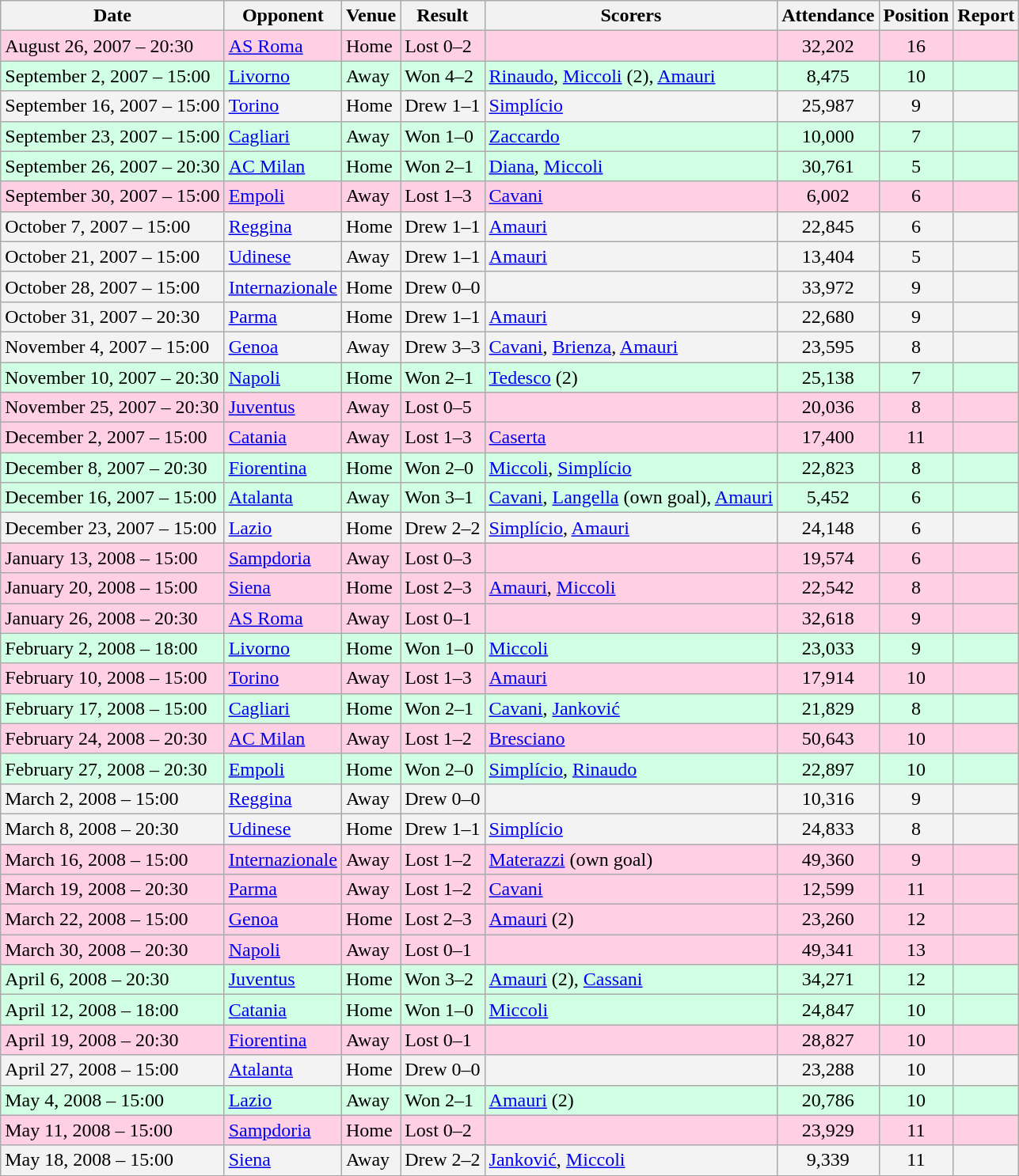<table class="wikitable">
<tr>
<th>Date</th>
<th>Opponent</th>
<th>Venue</th>
<th>Result</th>
<th>Scorers</th>
<th>Attendance</th>
<th>Position</th>
<th>Report</th>
</tr>
<tr style="background:#ffd0e3;">
<td>August 26, 2007 – 20:30</td>
<td><a href='#'>AS Roma</a></td>
<td>Home</td>
<td>Lost 0–2</td>
<td> </td>
<td style="text-align:center;">32,202</td>
<td style="text-align:center;">16</td>
<td style="text-align:center;"></td>
</tr>
<tr style="background:#d0ffe3;">
<td>September 2, 2007 – 15:00</td>
<td><a href='#'>Livorno</a></td>
<td>Away</td>
<td>Won 4–2</td>
<td><a href='#'>Rinaudo</a>, <a href='#'>Miccoli</a> (2), <a href='#'>Amauri</a></td>
<td style="text-align:center;">8,475</td>
<td style="text-align:center;">10</td>
<td style="text-align:center;"></td>
</tr>
<tr style="background:#f3f3f3;">
<td>September 16, 2007 – 15:00</td>
<td><a href='#'>Torino</a></td>
<td>Home</td>
<td>Drew 1–1</td>
<td><a href='#'>Simplício</a></td>
<td style="text-align:center;">25,987</td>
<td style="text-align:center;">9</td>
<td style="text-align:center;"></td>
</tr>
<tr style="background:#d0ffe3;">
<td>September 23, 2007 – 15:00</td>
<td><a href='#'>Cagliari</a></td>
<td>Away</td>
<td>Won 1–0</td>
<td><a href='#'>Zaccardo</a></td>
<td style="text-align:center;">10,000</td>
<td style="text-align:center;">7</td>
<td style="text-align:center;"></td>
</tr>
<tr style="background:#d0ffe3;">
<td>September 26, 2007 – 20:30</td>
<td><a href='#'>AC Milan</a></td>
<td>Home</td>
<td>Won 2–1</td>
<td><a href='#'>Diana</a>, <a href='#'>Miccoli</a></td>
<td style="text-align:center;">30,761</td>
<td style="text-align:center;">5</td>
<td style="text-align:center;"></td>
</tr>
<tr style="background:#ffd0e3;">
<td>September 30, 2007 – 15:00</td>
<td><a href='#'>Empoli</a></td>
<td>Away</td>
<td>Lost 1–3</td>
<td><a href='#'>Cavani</a></td>
<td style="text-align:center;">6,002</td>
<td style="text-align:center;">6</td>
<td style="text-align:center;"></td>
</tr>
<tr style="background:#f3f3f3;">
<td>October 7, 2007 – 15:00</td>
<td><a href='#'>Reggina</a></td>
<td>Home</td>
<td>Drew 1–1</td>
<td><a href='#'>Amauri</a></td>
<td style="text-align:center;">22,845</td>
<td style="text-align:center;">6</td>
<td style="text-align:center;"></td>
</tr>
<tr style="background:#f3f3f3;">
<td>October 21, 2007 – 15:00</td>
<td><a href='#'>Udinese</a></td>
<td>Away</td>
<td>Drew 1–1</td>
<td><a href='#'>Amauri</a></td>
<td style="text-align:center;">13,404</td>
<td style="text-align:center;">5</td>
<td style="text-align:center;"></td>
</tr>
<tr style="background:#f3f3f3;">
<td>October 28, 2007 – 15:00</td>
<td><a href='#'>Internazionale</a></td>
<td>Home</td>
<td>Drew 0–0</td>
<td></td>
<td style="text-align:center;">33,972</td>
<td style="text-align:center;">9</td>
<td style="text-align:center;"></td>
</tr>
<tr style="background:#f3f3f3;">
<td>October 31, 2007 – 20:30</td>
<td><a href='#'>Parma</a></td>
<td>Home</td>
<td>Drew 1–1</td>
<td><a href='#'>Amauri</a></td>
<td style="text-align:center;">22,680</td>
<td style="text-align:center;">9</td>
<td style="text-align:center;"></td>
</tr>
<tr style="background:#f3f3f3;">
<td>November 4, 2007 – 15:00</td>
<td><a href='#'>Genoa</a></td>
<td>Away</td>
<td>Drew 3–3</td>
<td><a href='#'>Cavani</a>, <a href='#'>Brienza</a>, <a href='#'>Amauri</a></td>
<td style="text-align:center;">23,595</td>
<td style="text-align:center;">8</td>
<td style="text-align:center;"></td>
</tr>
<tr style="background:#d0ffe3;">
<td>November 10, 2007 – 20:30</td>
<td><a href='#'>Napoli</a></td>
<td>Home</td>
<td>Won 2–1</td>
<td><a href='#'>Tedesco</a> (2)</td>
<td style="text-align:center;">25,138</td>
<td style="text-align:center;">7</td>
<td style="text-align:center;"></td>
</tr>
<tr style="background:#ffd0e3;">
<td>November 25, 2007 – 20:30</td>
<td><a href='#'>Juventus</a></td>
<td>Away</td>
<td>Lost 0–5</td>
<td></td>
<td style="text-align:center;">20,036</td>
<td style="text-align:center;">8</td>
<td style="text-align:center;"></td>
</tr>
<tr style="background:#ffd0e3;">
<td>December 2, 2007 – 15:00</td>
<td><a href='#'>Catania</a></td>
<td>Away</td>
<td>Lost 1–3</td>
<td><a href='#'>Caserta</a></td>
<td style="text-align:center;">17,400</td>
<td style="text-align:center;">11</td>
<td style="text-align:center;"></td>
</tr>
<tr style="background:#d0ffe3;">
<td>December 8, 2007 – 20:30</td>
<td><a href='#'>Fiorentina</a></td>
<td>Home</td>
<td>Won 2–0</td>
<td><a href='#'>Miccoli</a>, <a href='#'>Simplício</a></td>
<td style="text-align:center;">22,823</td>
<td style="text-align:center;">8</td>
<td style="text-align:center;"></td>
</tr>
<tr style="background:#d0ffe3;">
<td>December 16, 2007 – 15:00</td>
<td><a href='#'>Atalanta</a></td>
<td>Away</td>
<td>Won 3–1</td>
<td><a href='#'>Cavani</a>, <a href='#'>Langella</a> (own goal), <a href='#'>Amauri</a></td>
<td style="text-align:center;">5,452</td>
<td style="text-align:center;">6</td>
<td style="text-align:center;"></td>
</tr>
<tr style="background:#f3f3f3;">
<td>December 23, 2007 – 15:00</td>
<td><a href='#'>Lazio</a></td>
<td>Home</td>
<td>Drew 2–2</td>
<td><a href='#'>Simplício</a>, <a href='#'>Amauri</a></td>
<td style="text-align:center;">24,148</td>
<td style="text-align:center;">6</td>
<td style="text-align:center;"></td>
</tr>
<tr style="background:#ffd0e3;">
<td>January 13, 2008 – 15:00</td>
<td><a href='#'>Sampdoria</a></td>
<td>Away</td>
<td>Lost 0–3</td>
<td></td>
<td style="text-align:center;">19,574</td>
<td style="text-align:center;">6</td>
<td style="text-align:center;"></td>
</tr>
<tr style="background:#ffd0e3;">
<td>January 20, 2008 – 15:00</td>
<td><a href='#'>Siena</a></td>
<td>Home</td>
<td>Lost 2–3</td>
<td><a href='#'>Amauri</a>, <a href='#'>Miccoli</a></td>
<td style="text-align:center;">22,542</td>
<td style="text-align:center;">8</td>
<td style="text-align:center;"></td>
</tr>
<tr style="background:#ffd0e3;">
<td>January 26, 2008 – 20:30</td>
<td><a href='#'>AS Roma</a></td>
<td>Away</td>
<td>Lost 0–1</td>
<td></td>
<td style="text-align:center;">32,618</td>
<td style="text-align:center;">9</td>
<td style="text-align:center;"></td>
</tr>
<tr style="background:#d0ffe3;">
<td>February 2, 2008 – 18:00</td>
<td><a href='#'>Livorno</a></td>
<td>Home</td>
<td>Won 1–0</td>
<td><a href='#'>Miccoli</a></td>
<td style="text-align:center;">23,033</td>
<td style="text-align:center;">9</td>
<td style="text-align:center;"></td>
</tr>
<tr style="background:#ffd0e3;">
<td>February 10, 2008 – 15:00</td>
<td><a href='#'>Torino</a></td>
<td>Away</td>
<td>Lost 1–3</td>
<td><a href='#'>Amauri</a></td>
<td style="text-align:center;">17,914</td>
<td style="text-align:center;">10</td>
<td style="text-align:center;"></td>
</tr>
<tr style="background:#d0ffe3;">
<td>February 17, 2008 – 15:00</td>
<td><a href='#'>Cagliari</a></td>
<td>Home</td>
<td>Won 2–1</td>
<td><a href='#'>Cavani</a>, <a href='#'>Janković</a></td>
<td style="text-align:center;">21,829</td>
<td style="text-align:center;">8</td>
<td style="text-align:center;"></td>
</tr>
<tr style="background:#ffd0e3;">
<td>February 24, 2008 – 20:30</td>
<td><a href='#'>AC Milan</a></td>
<td>Away</td>
<td>Lost 1–2</td>
<td><a href='#'>Bresciano</a></td>
<td style="text-align:center;">50,643</td>
<td style="text-align:center;">10</td>
<td style="text-align:center;"></td>
</tr>
<tr style="background:#d0ffe3;">
<td>February 27, 2008 – 20:30</td>
<td><a href='#'>Empoli</a></td>
<td>Home</td>
<td>Won 2–0</td>
<td><a href='#'>Simplício</a>, <a href='#'>Rinaudo</a></td>
<td style="text-align:center;">22,897</td>
<td style="text-align:center;">10</td>
<td style="text-align:center;"></td>
</tr>
<tr style="background:#f3f3f3;">
<td>March 2, 2008 – 15:00</td>
<td><a href='#'>Reggina</a></td>
<td>Away</td>
<td>Drew 0–0</td>
<td></td>
<td style="text-align:center;">10,316</td>
<td style="text-align:center;">9</td>
<td style="text-align:center;"></td>
</tr>
<tr style="background:#f3f3f3;">
<td>March 8, 2008 – 20:30</td>
<td><a href='#'>Udinese</a></td>
<td>Home</td>
<td>Drew 1–1</td>
<td><a href='#'>Simplício</a></td>
<td style="text-align:center;">24,833</td>
<td style="text-align:center;">8</td>
<td style="text-align:center;"></td>
</tr>
<tr style="background:#ffd0e3;">
<td>March 16, 2008 – 15:00</td>
<td><a href='#'>Internazionale</a></td>
<td>Away</td>
<td>Lost 1–2</td>
<td><a href='#'>Materazzi</a> (own goal)</td>
<td style="text-align:center;">49,360</td>
<td style="text-align:center;">9</td>
<td style="text-align:center;"></td>
</tr>
<tr style="background:#ffd0e3;">
<td>March 19, 2008 – 20:30</td>
<td><a href='#'>Parma</a></td>
<td>Away</td>
<td>Lost 1–2</td>
<td><a href='#'>Cavani</a></td>
<td style="text-align:center;">12,599</td>
<td style="text-align:center;">11</td>
<td style="text-align:center;"></td>
</tr>
<tr style="background:#ffd0e3;">
<td>March 22, 2008 – 15:00</td>
<td><a href='#'>Genoa</a></td>
<td>Home</td>
<td>Lost 2–3</td>
<td><a href='#'>Amauri</a> (2)</td>
<td style="text-align:center;">23,260</td>
<td style="text-align:center;">12</td>
<td style="text-align:center;"></td>
</tr>
<tr style="background:#ffd0e3;">
<td>March 30, 2008 – 20:30</td>
<td><a href='#'>Napoli</a></td>
<td>Away</td>
<td>Lost 0–1</td>
<td></td>
<td style="text-align:center;">49,341</td>
<td style="text-align:center;">13</td>
<td style="text-align:center;"></td>
</tr>
<tr style="background:#d0ffe3;">
<td>April 6, 2008 – 20:30</td>
<td><a href='#'>Juventus</a></td>
<td>Home</td>
<td>Won 3–2</td>
<td><a href='#'>Amauri</a> (2), <a href='#'>Cassani</a></td>
<td style="text-align:center;">34,271</td>
<td style="text-align:center;">12</td>
<td style="text-align:center;"></td>
</tr>
<tr style="background:#d0ffe3;">
<td>April 12, 2008 – 18:00</td>
<td><a href='#'>Catania</a></td>
<td>Home</td>
<td>Won 1–0</td>
<td><a href='#'>Miccoli</a></td>
<td style="text-align:center;">24,847</td>
<td style="text-align:center;">10</td>
<td style="text-align:center;"></td>
</tr>
<tr style="background:#ffd0e3;">
<td>April 19, 2008 – 20:30</td>
<td><a href='#'>Fiorentina</a></td>
<td>Away</td>
<td>Lost 0–1</td>
<td></td>
<td style="text-align:center;">28,827</td>
<td style="text-align:center;">10</td>
<td style="text-align:center;"></td>
</tr>
<tr style="background:#f3f3f3;">
<td>April 27, 2008 – 15:00</td>
<td><a href='#'>Atalanta</a></td>
<td>Home</td>
<td>Drew 0–0</td>
<td></td>
<td style="text-align:center;">23,288</td>
<td style="text-align:center;">10</td>
<td style="text-align:center;"></td>
</tr>
<tr style="background:#d0ffe3;">
<td>May 4, 2008 – 15:00</td>
<td><a href='#'>Lazio</a></td>
<td>Away</td>
<td>Won 2–1</td>
<td><a href='#'>Amauri</a> (2)</td>
<td style="text-align:center;">20,786</td>
<td style="text-align:center;">10</td>
<td style="text-align:center;"></td>
</tr>
<tr style="background:#ffd0e3;">
<td>May 11, 2008 – 15:00</td>
<td><a href='#'>Sampdoria</a></td>
<td>Home</td>
<td>Lost 0–2</td>
<td></td>
<td style="text-align:center;">23,929</td>
<td style="text-align:center;">11</td>
<td style="text-align:center;"></td>
</tr>
<tr style="background:#f3f3f3;">
<td>May 18, 2008 – 15:00</td>
<td><a href='#'>Siena</a></td>
<td>Away</td>
<td>Drew 2–2</td>
<td><a href='#'>Janković</a>, <a href='#'>Miccoli</a></td>
<td style="text-align:center;">9,339</td>
<td style="text-align:center;">11</td>
<td style="text-align:center;"></td>
</tr>
</table>
